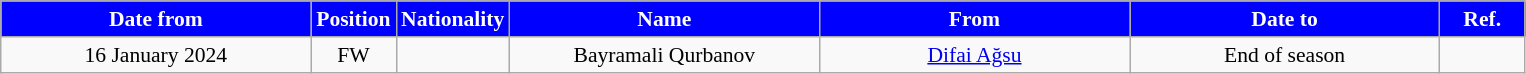<table class="wikitable" style="text-align:center; font-size:90%; ">
<tr>
<th style="background:#0000ff; color:#FFFFFF; width:200px;">Date from</th>
<th style="background:#0000ff; color:#FFFFFF; width:50px;">Position</th>
<th style="background:#0000ff; color:#FFFFFF; width:50px;">Nationality</th>
<th style="background:#0000ff; color:#FFFFFF; width:200px;">Name</th>
<th style="background:#0000ff; color:#FFFFFF; width:200px;">From</th>
<th style="background:#0000ff; color:#FFFFFF; width:200px;">Date to</th>
<th style="background:#0000ff; color:#FFFFFF; width:50px;">Ref.</th>
</tr>
<tr>
<td>16 January 2024</td>
<td>FW</td>
<td></td>
<td>Bayramali Qurbanov</td>
<td><a href='#'>Difai Ağsu</a></td>
<td>End of season</td>
<td></td>
</tr>
</table>
